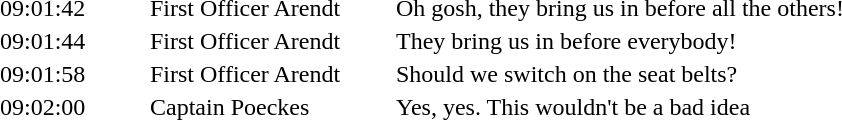<table align="center" style="border:none;" cellpadding="1">
<tr>
<th style="width:6.0em;"></th>
<th style="width:10.0em;"></th>
<th style="width:37.0em;"></th>
</tr>
<tr style="vertical-align:top;">
<td>09:01:42</td>
<td>First Officer Arendt</td>
<td>Oh gosh, they bring us in before all the others!</td>
</tr>
<tr style="vertical-align:top;">
<td>09:01:44</td>
<td>First Officer Arendt</td>
<td>They bring us in before everybody!</td>
</tr>
<tr style="vertical-align:top;">
<td>09:01:58</td>
<td>First Officer Arendt</td>
<td>Should we switch on the seat belts?</td>
</tr>
<tr style="vertical-align:top;">
<td>09:02:00</td>
<td>Captain Poeckes</td>
<td>Yes, yes. This wouldn't be a bad idea</td>
</tr>
</table>
